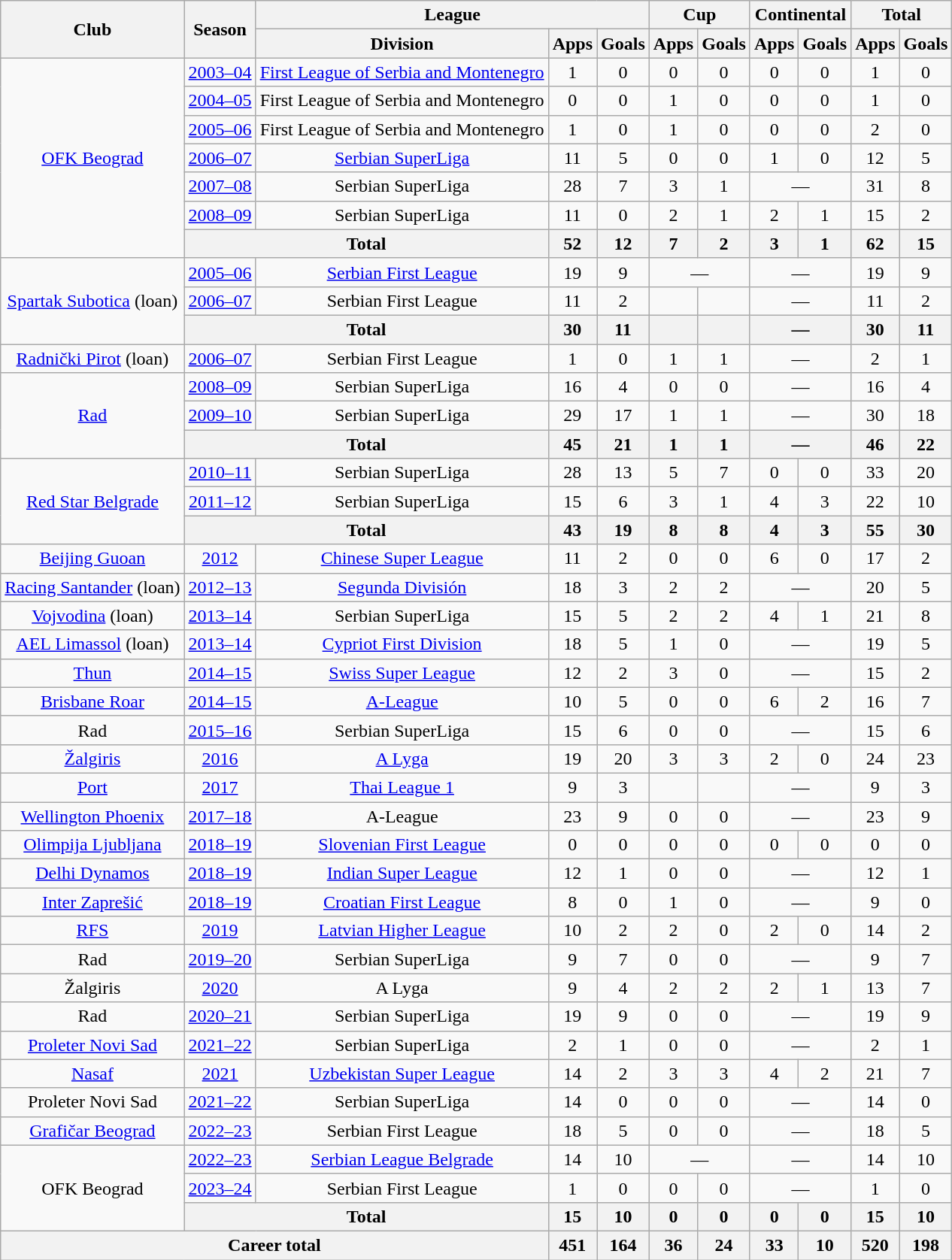<table class="wikitable" style="text-align:center">
<tr>
<th rowspan="2">Club</th>
<th rowspan="2">Season</th>
<th colspan="3">League</th>
<th colspan="2">Cup</th>
<th colspan="2">Continental</th>
<th colspan="2">Total</th>
</tr>
<tr>
<th>Division</th>
<th>Apps</th>
<th>Goals</th>
<th>Apps</th>
<th>Goals</th>
<th>Apps</th>
<th>Goals</th>
<th>Apps</th>
<th>Goals</th>
</tr>
<tr>
<td rowspan="7"><a href='#'>OFK Beograd</a></td>
<td><a href='#'>2003–04</a></td>
<td><a href='#'>First League of Serbia and Montenegro</a></td>
<td>1</td>
<td>0</td>
<td>0</td>
<td>0</td>
<td>0</td>
<td>0</td>
<td>1</td>
<td>0</td>
</tr>
<tr>
<td><a href='#'>2004–05</a></td>
<td>First League of Serbia and Montenegro</td>
<td>0</td>
<td>0</td>
<td>1</td>
<td>0</td>
<td>0</td>
<td>0</td>
<td>1</td>
<td>0</td>
</tr>
<tr>
<td><a href='#'>2005–06</a></td>
<td>First League of Serbia and Montenegro</td>
<td>1</td>
<td>0</td>
<td>1</td>
<td>0</td>
<td>0</td>
<td>0</td>
<td>2</td>
<td>0</td>
</tr>
<tr>
<td><a href='#'>2006–07</a></td>
<td><a href='#'>Serbian SuperLiga</a></td>
<td>11</td>
<td>5</td>
<td>0</td>
<td>0</td>
<td>1</td>
<td>0</td>
<td>12</td>
<td>5</td>
</tr>
<tr>
<td><a href='#'>2007–08</a></td>
<td>Serbian SuperLiga</td>
<td>28</td>
<td>7</td>
<td>3</td>
<td>1</td>
<td colspan="2">—</td>
<td>31</td>
<td>8</td>
</tr>
<tr>
<td><a href='#'>2008–09</a></td>
<td>Serbian SuperLiga</td>
<td>11</td>
<td>0</td>
<td>2</td>
<td>1</td>
<td>2</td>
<td>1</td>
<td>15</td>
<td>2</td>
</tr>
<tr>
<th colspan="2">Total</th>
<th>52</th>
<th>12</th>
<th>7</th>
<th>2</th>
<th>3</th>
<th>1</th>
<th>62</th>
<th>15</th>
</tr>
<tr>
<td rowspan="3"><a href='#'>Spartak Subotica</a> (loan)</td>
<td><a href='#'>2005–06</a></td>
<td><a href='#'>Serbian First League</a></td>
<td>19</td>
<td>9</td>
<td colspan="2">—</td>
<td colspan="2">—</td>
<td>19</td>
<td>9</td>
</tr>
<tr>
<td><a href='#'>2006–07</a></td>
<td>Serbian First League</td>
<td>11</td>
<td>2</td>
<td></td>
<td></td>
<td colspan="2">—</td>
<td>11</td>
<td>2</td>
</tr>
<tr>
<th colspan="2">Total</th>
<th>30</th>
<th>11</th>
<th></th>
<th></th>
<th colspan="2">—</th>
<th>30</th>
<th>11</th>
</tr>
<tr>
<td><a href='#'>Radnički Pirot</a> (loan)</td>
<td><a href='#'>2006–07</a></td>
<td>Serbian First League</td>
<td>1</td>
<td>0</td>
<td>1</td>
<td>1</td>
<td colspan="2">—</td>
<td>2</td>
<td>1</td>
</tr>
<tr>
<td rowspan="3"><a href='#'>Rad</a></td>
<td><a href='#'>2008–09</a></td>
<td>Serbian SuperLiga</td>
<td>16</td>
<td>4</td>
<td>0</td>
<td>0</td>
<td colspan="2">—</td>
<td>16</td>
<td>4</td>
</tr>
<tr>
<td><a href='#'>2009–10</a></td>
<td>Serbian SuperLiga</td>
<td>29</td>
<td>17</td>
<td>1</td>
<td>1</td>
<td colspan="2">—</td>
<td>30</td>
<td>18</td>
</tr>
<tr>
<th colspan="2">Total</th>
<th>45</th>
<th>21</th>
<th>1</th>
<th>1</th>
<th colspan="2">—</th>
<th>46</th>
<th>22</th>
</tr>
<tr>
<td rowspan="3"><a href='#'>Red Star Belgrade</a></td>
<td><a href='#'>2010–11</a></td>
<td>Serbian SuperLiga</td>
<td>28</td>
<td>13</td>
<td>5</td>
<td>7</td>
<td>0</td>
<td>0</td>
<td>33</td>
<td>20</td>
</tr>
<tr>
<td><a href='#'>2011–12</a></td>
<td>Serbian SuperLiga</td>
<td>15</td>
<td>6</td>
<td>3</td>
<td>1</td>
<td>4</td>
<td>3</td>
<td>22</td>
<td>10</td>
</tr>
<tr>
<th colspan="2">Total</th>
<th>43</th>
<th>19</th>
<th>8</th>
<th>8</th>
<th>4</th>
<th>3</th>
<th>55</th>
<th>30</th>
</tr>
<tr>
<td><a href='#'>Beijing Guoan</a></td>
<td><a href='#'>2012</a></td>
<td><a href='#'>Chinese Super League</a></td>
<td>11</td>
<td>2</td>
<td>0</td>
<td>0</td>
<td>6</td>
<td>0</td>
<td>17</td>
<td>2</td>
</tr>
<tr>
<td><a href='#'>Racing Santander</a> (loan)</td>
<td><a href='#'>2012–13</a></td>
<td><a href='#'>Segunda División</a></td>
<td>18</td>
<td>3</td>
<td>2</td>
<td>2</td>
<td colspan="2">—</td>
<td>20</td>
<td>5</td>
</tr>
<tr>
<td><a href='#'>Vojvodina</a> (loan)</td>
<td><a href='#'>2013–14</a></td>
<td>Serbian SuperLiga</td>
<td>15</td>
<td>5</td>
<td>2</td>
<td>2</td>
<td>4</td>
<td>1</td>
<td>21</td>
<td>8</td>
</tr>
<tr>
<td><a href='#'>AEL Limassol</a> (loan)</td>
<td><a href='#'>2013–14</a></td>
<td><a href='#'>Cypriot First Division</a></td>
<td>18</td>
<td>5</td>
<td>1</td>
<td>0</td>
<td colspan="2">—</td>
<td>19</td>
<td>5</td>
</tr>
<tr>
<td><a href='#'>Thun</a></td>
<td><a href='#'>2014–15</a></td>
<td><a href='#'>Swiss Super League</a></td>
<td>12</td>
<td>2</td>
<td>3</td>
<td>0</td>
<td colspan="2">—</td>
<td>15</td>
<td>2</td>
</tr>
<tr>
<td><a href='#'>Brisbane Roar</a></td>
<td><a href='#'>2014–15</a></td>
<td><a href='#'>A-League</a></td>
<td>10</td>
<td>5</td>
<td>0</td>
<td>0</td>
<td>6</td>
<td>2</td>
<td>16</td>
<td>7</td>
</tr>
<tr>
<td>Rad</td>
<td><a href='#'>2015–16</a></td>
<td>Serbian SuperLiga</td>
<td>15</td>
<td>6</td>
<td>0</td>
<td>0</td>
<td colspan="2">—</td>
<td>15</td>
<td>6</td>
</tr>
<tr>
<td><a href='#'>Žalgiris</a></td>
<td><a href='#'>2016</a></td>
<td><a href='#'>A Lyga</a></td>
<td>19</td>
<td>20</td>
<td>3</td>
<td>3</td>
<td>2</td>
<td>0</td>
<td>24</td>
<td>23</td>
</tr>
<tr>
<td><a href='#'>Port</a></td>
<td><a href='#'>2017</a></td>
<td><a href='#'>Thai League 1</a></td>
<td>9</td>
<td>3</td>
<td></td>
<td></td>
<td colspan="2">—</td>
<td>9</td>
<td>3</td>
</tr>
<tr>
<td><a href='#'>Wellington Phoenix</a></td>
<td><a href='#'>2017–18</a></td>
<td>A-League</td>
<td>23</td>
<td>9</td>
<td>0</td>
<td>0</td>
<td colspan="2">—</td>
<td>23</td>
<td>9</td>
</tr>
<tr>
<td><a href='#'>Olimpija Ljubljana</a></td>
<td><a href='#'>2018–19</a></td>
<td><a href='#'>Slovenian First League</a></td>
<td>0</td>
<td>0</td>
<td>0</td>
<td>0</td>
<td>0</td>
<td>0</td>
<td>0</td>
<td>0</td>
</tr>
<tr>
<td><a href='#'>Delhi Dynamos</a></td>
<td><a href='#'>2018–19</a></td>
<td><a href='#'>Indian Super League</a></td>
<td>12</td>
<td>1</td>
<td>0</td>
<td>0</td>
<td colspan="2">—</td>
<td>12</td>
<td>1</td>
</tr>
<tr>
<td><a href='#'>Inter Zaprešić</a></td>
<td><a href='#'>2018–19</a></td>
<td><a href='#'>Croatian First League</a></td>
<td>8</td>
<td>0</td>
<td>1</td>
<td>0</td>
<td colspan="2">—</td>
<td>9</td>
<td>0</td>
</tr>
<tr>
<td><a href='#'>RFS</a></td>
<td><a href='#'>2019</a></td>
<td><a href='#'>Latvian Higher League</a></td>
<td>10</td>
<td>2</td>
<td>2</td>
<td>0</td>
<td>2</td>
<td>0</td>
<td>14</td>
<td>2</td>
</tr>
<tr>
<td>Rad</td>
<td><a href='#'>2019–20</a></td>
<td>Serbian SuperLiga</td>
<td>9</td>
<td>7</td>
<td>0</td>
<td>0</td>
<td colspan="2">—</td>
<td>9</td>
<td>7</td>
</tr>
<tr>
<td>Žalgiris</td>
<td><a href='#'>2020</a></td>
<td>A Lyga</td>
<td>9</td>
<td>4</td>
<td>2</td>
<td>2</td>
<td>2</td>
<td>1</td>
<td>13</td>
<td>7</td>
</tr>
<tr>
<td>Rad</td>
<td><a href='#'>2020–21</a></td>
<td>Serbian SuperLiga</td>
<td>19</td>
<td>9</td>
<td>0</td>
<td>0</td>
<td colspan="2">—</td>
<td>19</td>
<td>9</td>
</tr>
<tr>
<td><a href='#'>Proleter Novi Sad</a></td>
<td><a href='#'>2021–22</a></td>
<td>Serbian SuperLiga</td>
<td>2</td>
<td>1</td>
<td>0</td>
<td>0</td>
<td colspan="2">—</td>
<td>2</td>
<td>1</td>
</tr>
<tr>
<td><a href='#'>Nasaf</a></td>
<td><a href='#'>2021</a></td>
<td><a href='#'>Uzbekistan Super League</a></td>
<td>14</td>
<td>2</td>
<td>3</td>
<td>3</td>
<td>4</td>
<td>2</td>
<td>21</td>
<td>7</td>
</tr>
<tr>
<td>Proleter Novi Sad</td>
<td><a href='#'>2021–22</a></td>
<td>Serbian SuperLiga</td>
<td>14</td>
<td>0</td>
<td>0</td>
<td>0</td>
<td colspan="2">—</td>
<td>14</td>
<td>0</td>
</tr>
<tr>
<td><a href='#'>Grafičar Beograd</a></td>
<td><a href='#'>2022–23</a></td>
<td>Serbian First League</td>
<td>18</td>
<td>5</td>
<td>0</td>
<td>0</td>
<td colspan="2">—</td>
<td>18</td>
<td>5</td>
</tr>
<tr>
<td rowspan="3">OFK Beograd</td>
<td><a href='#'>2022–23</a></td>
<td><a href='#'>Serbian League Belgrade</a></td>
<td>14</td>
<td>10</td>
<td colspan="2">—</td>
<td colspan="2">—</td>
<td>14</td>
<td>10</td>
</tr>
<tr>
<td><a href='#'>2023–24</a></td>
<td>Serbian First League</td>
<td>1</td>
<td>0</td>
<td>0</td>
<td>0</td>
<td colspan="2">—</td>
<td>1</td>
<td>0</td>
</tr>
<tr>
<th colspan="2">Total</th>
<th>15</th>
<th>10</th>
<th>0</th>
<th>0</th>
<th>0</th>
<th>0</th>
<th>15</th>
<th>10</th>
</tr>
<tr>
<th colspan="3">Career total</th>
<th>451</th>
<th>164</th>
<th>36</th>
<th>24</th>
<th>33</th>
<th>10</th>
<th>520</th>
<th>198</th>
</tr>
</table>
